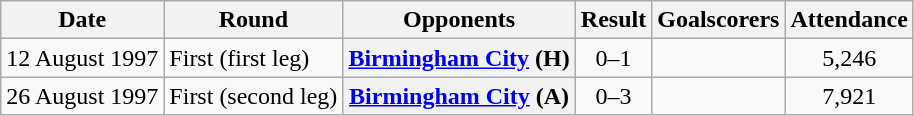<table class="wikitable plainrowheaders sortable">
<tr>
<th scope=col>Date</th>
<th scope=col>Round</th>
<th scope=col>Opponents</th>
<th scope=col>Result</th>
<th scope=col class=unsortable>Goalscorers</th>
<th scope=col>Attendance</th>
</tr>
<tr>
<td>12 August 1997</td>
<td>First (first leg)</td>
<th scope=row><a href='#'>Birmingham City</a> (H)</th>
<td align=center>0–1</td>
<td></td>
<td align=center>5,246</td>
</tr>
<tr>
<td>26 August 1997</td>
<td>First (second leg)</td>
<th scope=row><a href='#'>Birmingham City</a> (A)</th>
<td align=center>0–3</td>
<td></td>
<td align=center>7,921</td>
</tr>
</table>
